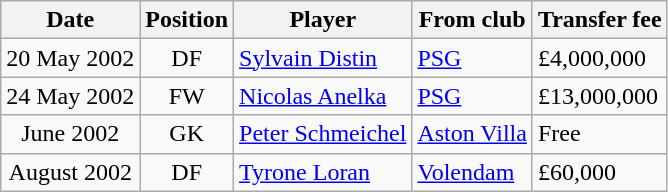<table class="wikitable">
<tr>
<th>Date</th>
<th>Position</th>
<th>Player</th>
<th>From club</th>
<th>Transfer fee</th>
</tr>
<tr>
<td style="text-align:center;">20 May 2002</td>
<td style="text-align:center;">DF</td>
<td> <a href='#'>Sylvain Distin</a></td>
<td> <a href='#'>PSG</a></td>
<td>£4,000,000</td>
</tr>
<tr>
<td style="text-align:center;">24 May 2002</td>
<td style="text-align:center;">FW</td>
<td> <a href='#'>Nicolas Anelka</a></td>
<td> <a href='#'>PSG</a></td>
<td>£13,000,000</td>
</tr>
<tr>
<td style="text-align:center;">June 2002</td>
<td style="text-align:center;">GK</td>
<td> <a href='#'>Peter Schmeichel</a></td>
<td> <a href='#'>Aston Villa</a></td>
<td>Free</td>
</tr>
<tr>
<td style="text-align:center;">August 2002</td>
<td style="text-align:center;">DF</td>
<td> <a href='#'>Tyrone Loran</a></td>
<td> <a href='#'>Volendam</a></td>
<td>£60,000</td>
</tr>
</table>
